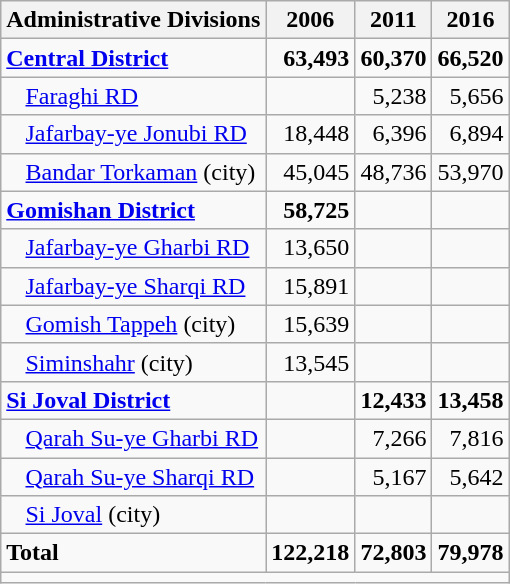<table class="wikitable">
<tr>
<th>Administrative Divisions</th>
<th>2006</th>
<th>2011</th>
<th>2016</th>
</tr>
<tr>
<td><strong><a href='#'>Central District</a></strong></td>
<td style="text-align: right;"><strong>63,493</strong></td>
<td style="text-align: right;"><strong>60,370</strong></td>
<td style="text-align: right;"><strong>66,520</strong></td>
</tr>
<tr>
<td style="padding-left: 1em;"><a href='#'>Faraghi RD</a></td>
<td style="text-align: right;"></td>
<td style="text-align: right;">5,238</td>
<td style="text-align: right;">5,656</td>
</tr>
<tr>
<td style="padding-left: 1em;"><a href='#'>Jafarbay-ye Jonubi RD</a></td>
<td style="text-align: right;">18,448</td>
<td style="text-align: right;">6,396</td>
<td style="text-align: right;">6,894</td>
</tr>
<tr>
<td style="padding-left: 1em;"><a href='#'>Bandar Torkaman</a> (city)</td>
<td style="text-align: right;">45,045</td>
<td style="text-align: right;">48,736</td>
<td style="text-align: right;">53,970</td>
</tr>
<tr>
<td><strong><a href='#'>Gomishan District</a></strong></td>
<td style="text-align: right;"><strong>58,725</strong></td>
<td style="text-align: right;"></td>
<td style="text-align: right;"></td>
</tr>
<tr>
<td style="padding-left: 1em;"><a href='#'>Jafarbay-ye Gharbi RD</a></td>
<td style="text-align: right;">13,650</td>
<td style="text-align: right;"></td>
<td style="text-align: right;"></td>
</tr>
<tr>
<td style="padding-left: 1em;"><a href='#'>Jafarbay-ye Sharqi RD</a></td>
<td style="text-align: right;">15,891</td>
<td style="text-align: right;"></td>
<td style="text-align: right;"></td>
</tr>
<tr>
<td style="padding-left: 1em;"><a href='#'>Gomish Tappeh</a> (city)</td>
<td style="text-align: right;">15,639</td>
<td style="text-align: right;"></td>
<td style="text-align: right;"></td>
</tr>
<tr>
<td style="padding-left: 1em;"><a href='#'>Siminshahr</a> (city)</td>
<td style="text-align: right;">13,545</td>
<td style="text-align: right;"></td>
<td style="text-align: right;"></td>
</tr>
<tr>
<td><strong><a href='#'>Si Joval District</a></strong></td>
<td style="text-align: right;"></td>
<td style="text-align: right;"><strong>12,433</strong></td>
<td style="text-align: right;"><strong>13,458</strong></td>
</tr>
<tr>
<td style="padding-left: 1em;"><a href='#'>Qarah Su-ye Gharbi RD</a></td>
<td style="text-align: right;"></td>
<td style="text-align: right;">7,266</td>
<td style="text-align: right;">7,816</td>
</tr>
<tr>
<td style="padding-left: 1em;"><a href='#'>Qarah Su-ye Sharqi RD</a></td>
<td style="text-align: right;"></td>
<td style="text-align: right;">5,167</td>
<td style="text-align: right;">5,642</td>
</tr>
<tr>
<td style="padding-left: 1em;"><a href='#'>Si Joval</a> (city)</td>
<td style="text-align: right;"></td>
<td style="text-align: right;"></td>
<td style="text-align: right;"></td>
</tr>
<tr>
<td><strong>Total</strong></td>
<td style="text-align: right;"><strong>122,218</strong></td>
<td style="text-align: right;"><strong>72,803</strong></td>
<td style="text-align: right;"><strong>79,978</strong></td>
</tr>
<tr>
<td colspan=4></td>
</tr>
</table>
